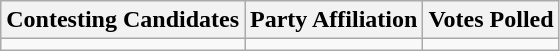<table class="wikitable sortable">
<tr>
<th>Contesting Candidates</th>
<th>Party Affiliation</th>
<th>Votes Polled</th>
</tr>
<tr>
<td></td>
<td></td>
<td></td>
</tr>
</table>
